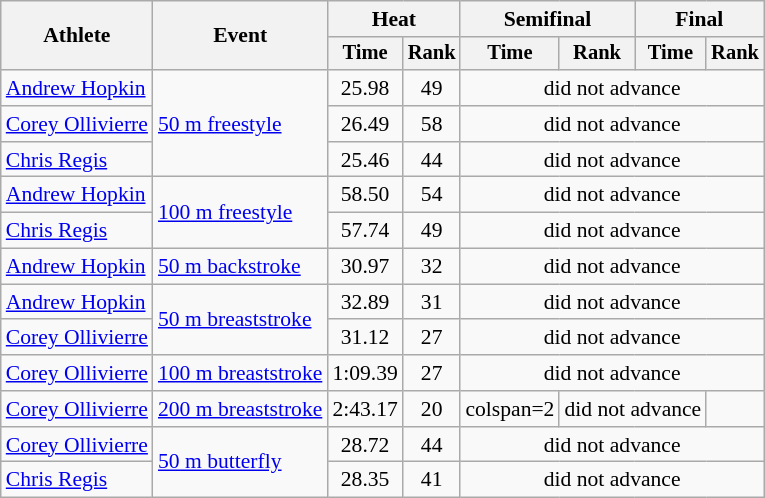<table class=wikitable style="font-size:90%">
<tr>
<th rowspan=2>Athlete</th>
<th rowspan=2>Event</th>
<th colspan="2">Heat</th>
<th colspan="2">Semifinal</th>
<th colspan="2">Final</th>
</tr>
<tr style="font-size:95%">
<th>Time</th>
<th>Rank</th>
<th>Time</th>
<th>Rank</th>
<th>Time</th>
<th>Rank</th>
</tr>
<tr align=center>
<td align=left><a href='#'>Andrew Hopkin</a></td>
<td align=left rowspan=3><a href='#'>50 m freestyle</a></td>
<td>25.98</td>
<td>49</td>
<td colspan=4>did not advance</td>
</tr>
<tr align=center>
<td align=left><a href='#'>Corey Ollivierre</a></td>
<td>26.49</td>
<td>58</td>
<td colspan=4>did not advance</td>
</tr>
<tr align=center>
<td align=left><a href='#'>Chris Regis</a></td>
<td>25.46</td>
<td>44</td>
<td colspan=4>did not advance</td>
</tr>
<tr align=center>
<td align=left><a href='#'>Andrew Hopkin</a></td>
<td align=left rowspan=2><a href='#'>100 m freestyle</a></td>
<td>58.50</td>
<td>54</td>
<td colspan=4>did not advance</td>
</tr>
<tr align=center>
<td align=left><a href='#'>Chris Regis</a></td>
<td>57.74</td>
<td>49</td>
<td colspan=4>did not advance</td>
</tr>
<tr align=center>
<td align=left><a href='#'>Andrew Hopkin</a></td>
<td align=left><a href='#'>50 m backstroke</a></td>
<td>30.97</td>
<td>32</td>
<td colspan=4>did not advance</td>
</tr>
<tr align=center>
<td align=left><a href='#'>Andrew Hopkin</a></td>
<td align=left rowspan=2><a href='#'>50 m breaststroke</a></td>
<td>32.89</td>
<td>31</td>
<td colspan=4>did not advance</td>
</tr>
<tr align=center>
<td align=left><a href='#'>Corey Ollivierre</a></td>
<td>31.12</td>
<td>27</td>
<td colspan=4>did not advance</td>
</tr>
<tr align=center>
<td align=left><a href='#'>Corey Ollivierre</a></td>
<td align=left><a href='#'>100 m breaststroke</a></td>
<td>1:09.39</td>
<td>27</td>
<td colspan=4>did not advance</td>
</tr>
<tr align=center>
<td align=left><a href='#'>Corey Ollivierre</a></td>
<td align=left><a href='#'>200 m breaststroke</a></td>
<td>2:43.17</td>
<td>20</td>
<td>colspan=2 </td>
<td colspan=2>did not advance</td>
</tr>
<tr align=center>
<td align=left><a href='#'>Corey Ollivierre</a></td>
<td align=left rowspan=2><a href='#'>50 m butterfly</a></td>
<td>28.72</td>
<td>44</td>
<td colspan=4>did not advance</td>
</tr>
<tr align=center>
<td align=left><a href='#'>Chris Regis</a></td>
<td>28.35</td>
<td>41</td>
<td colspan=4>did not advance</td>
</tr>
</table>
